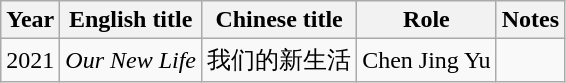<table class=wikitable style=text-align:center>
<tr>
<th>Year</th>
<th>English title</th>
<th>Chinese title</th>
<th>Role</th>
<th>Notes</th>
</tr>
<tr>
<td>2021</td>
<td><em>Our New Life</em></td>
<td>我们的新生活</td>
<td>Chen Jing Yu</td>
<td></td>
</tr>
</table>
